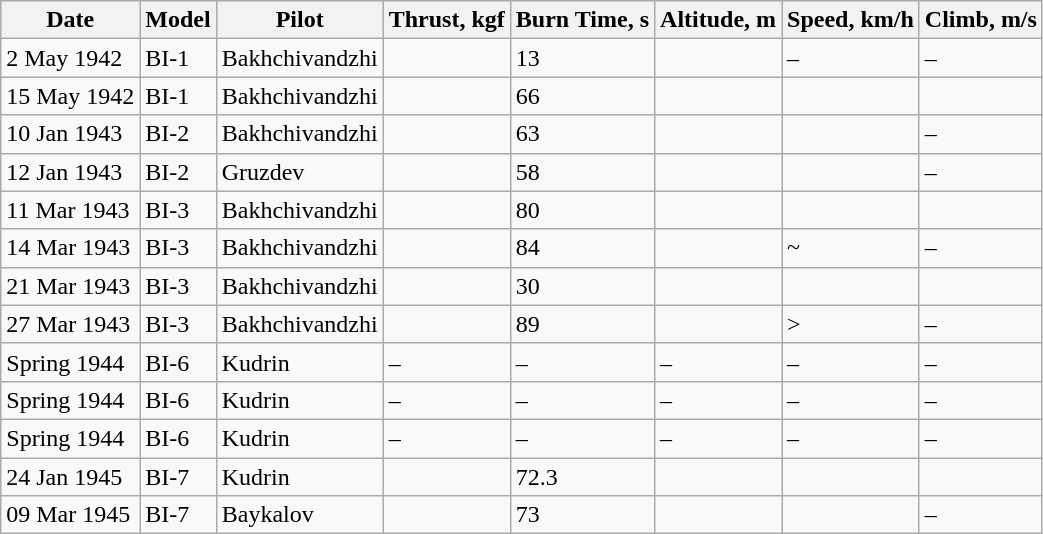<table class="wikitable">
<tr>
<th>Date</th>
<th>Model</th>
<th>Pilot</th>
<th>Thrust, kgf</th>
<th>Burn Time, s</th>
<th>Altitude, m</th>
<th>Speed, km/h</th>
<th>Climb, m/s</th>
</tr>
<tr>
<td>2 May 1942</td>
<td>BI-1</td>
<td>Bakhchivandzhi</td>
<td></td>
<td>13</td>
<td></td>
<td>–</td>
<td>–</td>
</tr>
<tr>
<td>15 May 1942</td>
<td>BI-1</td>
<td>Bakhchivandzhi</td>
<td></td>
<td>66</td>
<td></td>
<td></td>
<td></td>
</tr>
<tr>
<td>10 Jan 1943</td>
<td>BI-2</td>
<td>Bakhchivandzhi</td>
<td></td>
<td>63</td>
<td></td>
<td></td>
<td>–</td>
</tr>
<tr>
<td>12 Jan 1943</td>
<td>BI-2</td>
<td>Gruzdev</td>
<td></td>
<td>58</td>
<td></td>
<td></td>
<td>–</td>
</tr>
<tr>
<td>11 Mar 1943</td>
<td>BI-3</td>
<td>Bakhchivandzhi</td>
<td></td>
<td>80</td>
<td></td>
<td></td>
<td></td>
</tr>
<tr>
<td>14 Mar 1943</td>
<td>BI-3</td>
<td>Bakhchivandzhi</td>
<td></td>
<td>84</td>
<td></td>
<td>~</td>
<td>–</td>
</tr>
<tr>
<td>21 Mar 1943</td>
<td>BI-3</td>
<td>Bakhchivandzhi</td>
<td></td>
<td>30</td>
<td></td>
<td></td>
<td></td>
</tr>
<tr>
<td>27 Mar 1943</td>
<td>BI-3</td>
<td>Bakhchivandzhi</td>
<td></td>
<td>89</td>
<td></td>
<td>></td>
<td>–</td>
</tr>
<tr>
<td>Spring 1944</td>
<td>BI-6</td>
<td>Kudrin</td>
<td>–</td>
<td>–</td>
<td>–</td>
<td>–</td>
<td>–</td>
</tr>
<tr>
<td>Spring 1944</td>
<td>BI-6</td>
<td>Kudrin</td>
<td>–</td>
<td>–</td>
<td>–</td>
<td>–</td>
<td>–</td>
</tr>
<tr>
<td>Spring 1944</td>
<td>BI-6</td>
<td>Kudrin</td>
<td>–</td>
<td>–</td>
<td>–</td>
<td>–</td>
<td>–</td>
</tr>
<tr>
<td>24 Jan 1945</td>
<td>BI-7</td>
<td>Kudrin</td>
<td></td>
<td>72.3</td>
<td></td>
<td></td>
<td></td>
</tr>
<tr>
<td>09 Mar 1945</td>
<td>BI-7</td>
<td>Baykalov</td>
<td></td>
<td>73</td>
<td></td>
<td></td>
<td>–</td>
</tr>
</table>
